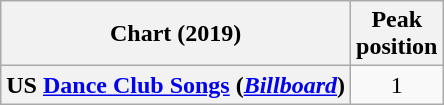<table class="wikitable plainrowheaders" style="text-align:center">
<tr>
<th scope="col">Chart (2019)</th>
<th scope="col">Peak<br>position</th>
</tr>
<tr>
<th scope="row">US <a href='#'>Dance Club Songs</a> (<em><a href='#'>Billboard</a></em>)</th>
<td>1</td>
</tr>
</table>
